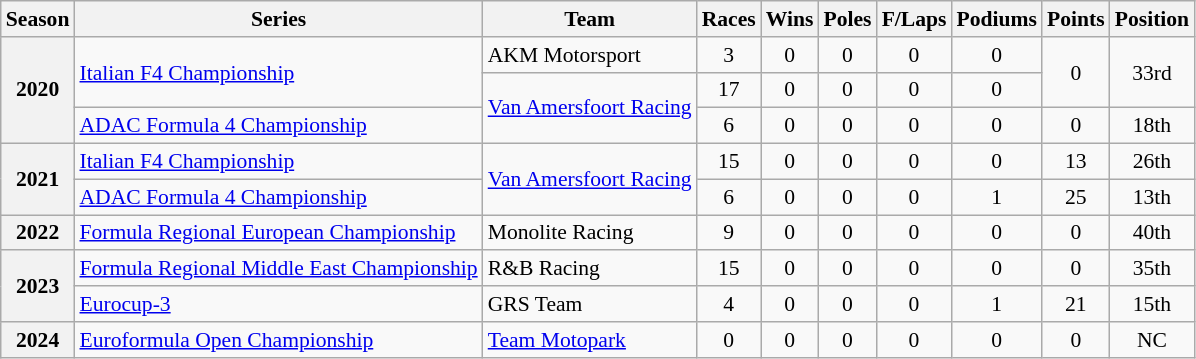<table class="wikitable" style="font-size: 90%; text-align:center">
<tr>
<th>Season</th>
<th>Series</th>
<th>Team</th>
<th>Races</th>
<th>Wins</th>
<th>Poles</th>
<th>F/Laps</th>
<th>Podiums</th>
<th>Points</th>
<th>Position</th>
</tr>
<tr>
<th rowspan=3>2020</th>
<td rowspan=2 align=left><a href='#'>Italian F4 Championship</a></td>
<td align=left>AKM Motorsport</td>
<td>3</td>
<td>0</td>
<td>0</td>
<td>0</td>
<td>0</td>
<td rowspan=2>0</td>
<td rowspan=2>33rd</td>
</tr>
<tr>
<td rowspan=2 align=left><a href='#'>Van Amersfoort Racing</a></td>
<td>17</td>
<td>0</td>
<td>0</td>
<td>0</td>
<td>0</td>
</tr>
<tr>
<td align=left><a href='#'>ADAC Formula 4 Championship</a></td>
<td>6</td>
<td>0</td>
<td>0</td>
<td>0</td>
<td>0</td>
<td>0</td>
<td>18th</td>
</tr>
<tr>
<th rowspan=2>2021</th>
<td align=left><a href='#'>Italian F4 Championship</a></td>
<td rowspan=2 align=left><a href='#'>Van Amersfoort Racing</a></td>
<td>15</td>
<td>0</td>
<td>0</td>
<td>0</td>
<td>0</td>
<td>13</td>
<td>26th</td>
</tr>
<tr>
<td align=left><a href='#'>ADAC Formula 4 Championship</a></td>
<td>6</td>
<td>0</td>
<td>0</td>
<td>0</td>
<td>1</td>
<td>25</td>
<td>13th</td>
</tr>
<tr>
<th>2022</th>
<td align=left><a href='#'>Formula Regional European Championship</a></td>
<td align=left>Monolite Racing</td>
<td>9</td>
<td>0</td>
<td>0</td>
<td>0</td>
<td>0</td>
<td>0</td>
<td>40th</td>
</tr>
<tr>
<th rowspan="2">2023</th>
<td align=left><a href='#'>Formula Regional Middle East Championship</a></td>
<td align=left>R&B Racing</td>
<td>15</td>
<td>0</td>
<td>0</td>
<td>0</td>
<td>0</td>
<td>0</td>
<td>35th</td>
</tr>
<tr>
<td align=left><a href='#'>Eurocup-3</a></td>
<td align=left>GRS Team</td>
<td>4</td>
<td>0</td>
<td>0</td>
<td>0</td>
<td>1</td>
<td>21</td>
<td>15th</td>
</tr>
<tr>
<th>2024</th>
<td align=left><a href='#'>Euroformula Open Championship</a></td>
<td align=left><a href='#'>Team Motopark</a></td>
<td>0</td>
<td>0</td>
<td>0</td>
<td>0</td>
<td>0</td>
<td>0</td>
<td>NC</td>
</tr>
</table>
